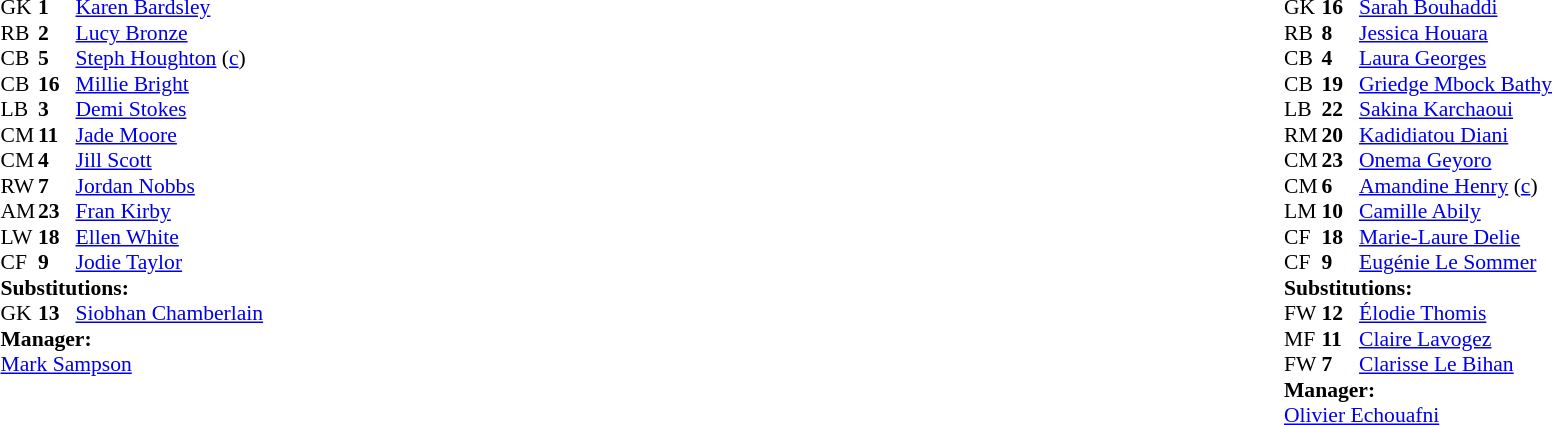<table width="100%">
<tr>
<td valign="top" width="40%"><br><table style="font-size:90%" cellspacing="0" cellpadding="0">
<tr>
<th width=25></th>
<th width=25></th>
</tr>
<tr>
<td>GK</td>
<td><strong>1</strong></td>
<td><a href='#'>Karen Bardsley</a></td>
<td></td>
<td></td>
</tr>
<tr>
<td>RB</td>
<td><strong>2</strong></td>
<td><a href='#'>Lucy Bronze</a></td>
</tr>
<tr>
<td>CB</td>
<td><strong>5</strong></td>
<td><a href='#'>Steph Houghton</a> (<a href='#'>c</a>)</td>
</tr>
<tr>
<td>CB</td>
<td><strong>16</strong></td>
<td><a href='#'>Millie Bright</a></td>
</tr>
<tr>
<td>LB</td>
<td><strong>3</strong></td>
<td><a href='#'>Demi Stokes</a></td>
</tr>
<tr>
<td>CM</td>
<td><strong>11</strong></td>
<td><a href='#'>Jade Moore</a></td>
</tr>
<tr>
<td>CM</td>
<td><strong>4</strong></td>
<td><a href='#'>Jill Scott</a></td>
<td></td>
</tr>
<tr>
<td>RW</td>
<td><strong>7</strong></td>
<td><a href='#'>Jordan Nobbs</a></td>
</tr>
<tr>
<td>AM</td>
<td><strong>23</strong></td>
<td><a href='#'>Fran Kirby</a></td>
</tr>
<tr>
<td>LW</td>
<td><strong>18</strong></td>
<td><a href='#'>Ellen White</a></td>
</tr>
<tr>
<td>CF</td>
<td><strong>9</strong></td>
<td><a href='#'>Jodie Taylor</a></td>
<td></td>
</tr>
<tr>
<td colspan=3><strong>Substitutions:</strong></td>
</tr>
<tr>
<td>GK</td>
<td><strong>13</strong></td>
<td><a href='#'>Siobhan Chamberlain</a></td>
<td></td>
<td></td>
</tr>
<tr>
<td colspan=3><strong>Manager:</strong></td>
</tr>
<tr>
<td colspan=3> <a href='#'>Mark Sampson</a></td>
</tr>
</table>
</td>
<td valign="top"></td>
<td valign="top" width="50%"><br><table style="font-size:90%; margin:auto" cellspacing="0" cellpadding="0">
<tr>
<th width=25></th>
<th width=25></th>
</tr>
<tr>
<td>GK</td>
<td><strong>16</strong></td>
<td><a href='#'>Sarah Bouhaddi</a></td>
</tr>
<tr>
<td>RB</td>
<td><strong>8</strong></td>
<td><a href='#'>Jessica Houara</a></td>
</tr>
<tr>
<td>CB</td>
<td><strong>4</strong></td>
<td><a href='#'>Laura Georges</a></td>
</tr>
<tr>
<td>CB</td>
<td><strong>19</strong></td>
<td><a href='#'>Griedge Mbock Bathy</a></td>
<td></td>
</tr>
<tr>
<td>LB</td>
<td><strong>22</strong></td>
<td><a href='#'>Sakina Karchaoui</a></td>
</tr>
<tr>
<td>RM</td>
<td><strong>20</strong></td>
<td><a href='#'>Kadidiatou Diani</a></td>
<td></td>
<td></td>
</tr>
<tr>
<td>CM</td>
<td><strong>23</strong></td>
<td><a href='#'>Onema Geyoro</a></td>
</tr>
<tr>
<td>CM</td>
<td><strong>6</strong></td>
<td><a href='#'>Amandine Henry</a> (<a href='#'>c</a>)</td>
</tr>
<tr>
<td>LM</td>
<td><strong>10</strong></td>
<td><a href='#'>Camille Abily</a></td>
<td></td>
<td></td>
</tr>
<tr>
<td>CF</td>
<td><strong>18</strong></td>
<td><a href='#'>Marie-Laure Delie</a></td>
<td></td>
<td></td>
</tr>
<tr>
<td>CF</td>
<td><strong>9</strong></td>
<td><a href='#'>Eugénie Le Sommer</a></td>
</tr>
<tr>
<td colspan=3><strong>Substitutions:</strong></td>
</tr>
<tr>
<td>FW</td>
<td><strong>12</strong></td>
<td><a href='#'>Élodie Thomis</a></td>
<td></td>
<td></td>
</tr>
<tr>
<td>MF</td>
<td><strong>11</strong></td>
<td><a href='#'>Claire Lavogez</a></td>
<td></td>
<td></td>
</tr>
<tr>
<td>FW</td>
<td><strong>7</strong></td>
<td><a href='#'>Clarisse Le Bihan</a></td>
<td></td>
<td></td>
</tr>
<tr>
<td colspan=3><strong>Manager:</strong></td>
</tr>
<tr>
<td colspan=3><a href='#'>Olivier Echouafni</a></td>
</tr>
</table>
</td>
</tr>
</table>
